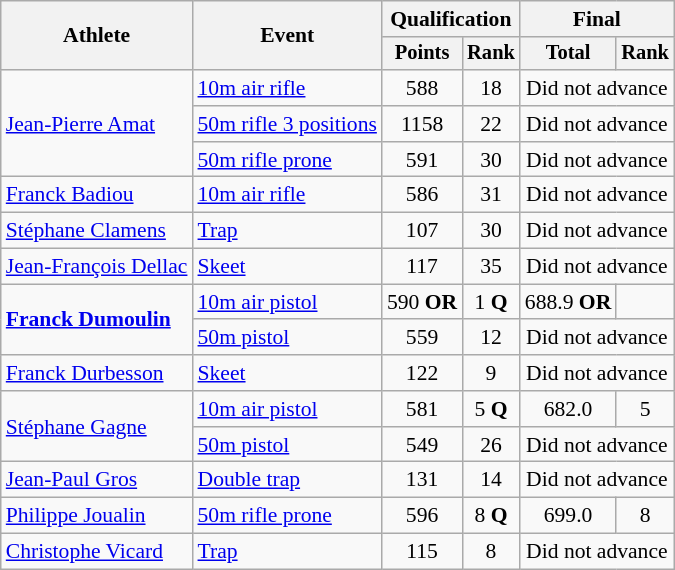<table class="wikitable" style="font-size:90%">
<tr>
<th rowspan="2">Athlete</th>
<th rowspan="2">Event</th>
<th colspan=2>Qualification</th>
<th colspan=2>Final</th>
</tr>
<tr style="font-size:95%">
<th>Points</th>
<th>Rank</th>
<th>Total</th>
<th>Rank</th>
</tr>
<tr>
<td align=left rowspan=3><a href='#'>Jean-Pierre Amat</a></td>
<td align=left><a href='#'>10m air rifle</a></td>
<td align=center>588</td>
<td align=center>18</td>
<td align=center colspan=2>Did not advance</td>
</tr>
<tr>
<td align=left><a href='#'>50m rifle 3 positions</a></td>
<td align=center>1158</td>
<td align=center>22</td>
<td align=center colspan=2>Did not advance</td>
</tr>
<tr>
<td align=left><a href='#'>50m rifle prone</a></td>
<td align=center>591</td>
<td align=center>30</td>
<td align=center colspan=2>Did not advance</td>
</tr>
<tr>
<td align=left><a href='#'>Franck Badiou</a></td>
<td align=left><a href='#'>10m air rifle</a></td>
<td align=center>586</td>
<td align=center>31</td>
<td align=center colspan=2>Did not advance</td>
</tr>
<tr>
<td align=left><a href='#'>Stéphane Clamens</a></td>
<td align=left><a href='#'>Trap</a></td>
<td align=center>107</td>
<td align=center>30</td>
<td align=center colspan=2>Did not advance</td>
</tr>
<tr>
<td align=left><a href='#'>Jean-François Dellac</a></td>
<td align=left><a href='#'>Skeet</a></td>
<td align=center>117</td>
<td align=center>35</td>
<td align=center colspan=2>Did not advance</td>
</tr>
<tr>
<td align=left rowspan=2><strong><a href='#'>Franck Dumoulin</a></strong></td>
<td align=left><a href='#'>10m air pistol</a></td>
<td align=center>590 <strong>OR</strong></td>
<td align=center>1 <strong>Q</strong></td>
<td align=center>688.9 <strong>OR</strong></td>
<td align=center></td>
</tr>
<tr>
<td align=left><a href='#'>50m pistol</a></td>
<td align=center>559</td>
<td align=center>12</td>
<td align=center colspan=2>Did not advance</td>
</tr>
<tr>
<td align=left><a href='#'>Franck Durbesson</a></td>
<td align=left><a href='#'>Skeet</a></td>
<td align=center>122</td>
<td align=center>9</td>
<td align=center colspan=2>Did not advance</td>
</tr>
<tr>
<td align=left rowspan=2><a href='#'>Stéphane Gagne</a></td>
<td align=left><a href='#'>10m air pistol</a></td>
<td align=center>581</td>
<td align=center>5 <strong>Q</strong></td>
<td align=center>682.0</td>
<td align=center>5</td>
</tr>
<tr>
<td align=left><a href='#'>50m pistol</a></td>
<td align=center>549</td>
<td align=center>26</td>
<td align=center colspan=2>Did not advance</td>
</tr>
<tr>
<td align=left><a href='#'>Jean-Paul Gros</a></td>
<td align=left><a href='#'>Double trap</a></td>
<td align=center>131</td>
<td align=center>14</td>
<td align=center colspan=2>Did not advance</td>
</tr>
<tr>
<td align=left><a href='#'>Philippe Joualin</a></td>
<td align=left><a href='#'>50m rifle prone</a></td>
<td align=center>596</td>
<td align=center>8 <strong>Q</strong></td>
<td align=center>699.0</td>
<td align=center>8</td>
</tr>
<tr>
<td align=left><a href='#'>Christophe Vicard</a></td>
<td align=left><a href='#'>Trap</a></td>
<td align=center>115</td>
<td align=center>8</td>
<td align=center colspan=2>Did not advance</td>
</tr>
</table>
